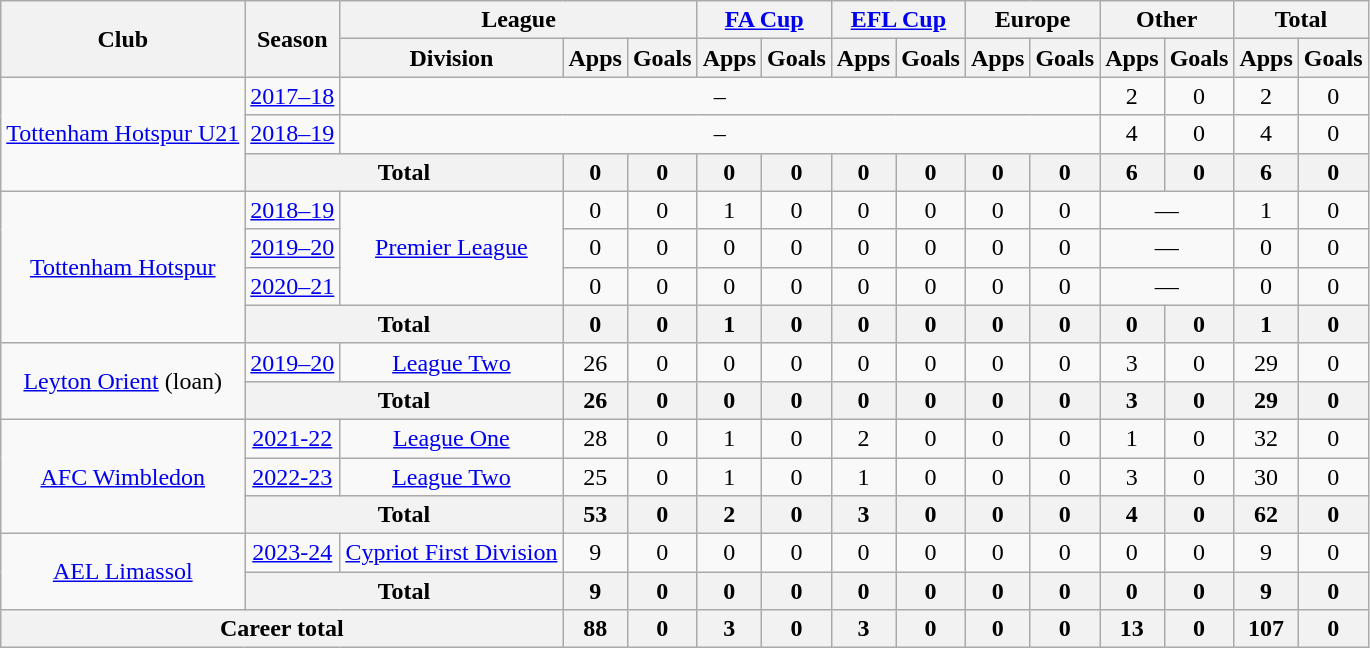<table class=wikitable style="text-align: center;">
<tr>
<th rowspan=2>Club</th>
<th rowspan=2>Season</th>
<th colspan=3>League</th>
<th colspan=2><a href='#'>FA Cup</a></th>
<th colspan=2><a href='#'>EFL Cup</a></th>
<th colspan=2>Europe</th>
<th colspan=2>Other</th>
<th colspan=2>Total</th>
</tr>
<tr>
<th>Division</th>
<th>Apps</th>
<th>Goals</th>
<th>Apps</th>
<th>Goals</th>
<th>Apps</th>
<th>Goals</th>
<th>Apps</th>
<th>Goals</th>
<th>Apps</th>
<th>Goals</th>
<th>Apps</th>
<th>Goals</th>
</tr>
<tr>
<td rowspan=3><a href='#'>Tottenham Hotspur U21</a></td>
<td><a href='#'>2017–18</a></td>
<td colspan="9">–</td>
<td>2</td>
<td>0</td>
<td>2</td>
<td>0</td>
</tr>
<tr>
<td><a href='#'>2018–19</a></td>
<td colspan="9">–</td>
<td>4</td>
<td>0</td>
<td>4</td>
<td>0</td>
</tr>
<tr>
<th colspan=2>Total</th>
<th>0</th>
<th>0</th>
<th>0</th>
<th>0</th>
<th>0</th>
<th>0</th>
<th>0</th>
<th>0</th>
<th>6</th>
<th>0</th>
<th>6</th>
<th>0</th>
</tr>
<tr>
<td rowspan=4><a href='#'>Tottenham Hotspur</a></td>
<td><a href='#'>2018–19</a></td>
<td rowspan="3"><a href='#'>Premier League</a></td>
<td>0</td>
<td>0</td>
<td>1</td>
<td>0</td>
<td>0</td>
<td>0</td>
<td>0</td>
<td>0</td>
<td colspan=2>—</td>
<td>1</td>
<td>0</td>
</tr>
<tr>
<td><a href='#'>2019–20</a></td>
<td>0</td>
<td>0</td>
<td>0</td>
<td>0</td>
<td>0</td>
<td>0</td>
<td>0</td>
<td>0</td>
<td colspan=2>—</td>
<td>0</td>
<td>0</td>
</tr>
<tr>
<td><a href='#'>2020–21</a></td>
<td>0</td>
<td>0</td>
<td>0</td>
<td>0</td>
<td>0</td>
<td>0</td>
<td>0</td>
<td>0</td>
<td colspan=2>—</td>
<td>0</td>
<td>0</td>
</tr>
<tr>
<th colspan=2>Total</th>
<th>0</th>
<th>0</th>
<th>1</th>
<th>0</th>
<th>0</th>
<th>0</th>
<th>0</th>
<th>0</th>
<th>0</th>
<th>0</th>
<th>1</th>
<th>0</th>
</tr>
<tr>
<td rowspan=2><a href='#'>Leyton Orient</a> (loan)</td>
<td><a href='#'>2019–20</a></td>
<td><a href='#'>League Two</a></td>
<td>26</td>
<td>0</td>
<td>0</td>
<td>0</td>
<td>0</td>
<td>0</td>
<td>0</td>
<td>0</td>
<td>3</td>
<td>0</td>
<td>29</td>
<td>0</td>
</tr>
<tr>
<th colspan="2">Total</th>
<th>26</th>
<th>0</th>
<th>0</th>
<th>0</th>
<th>0</th>
<th>0</th>
<th>0</th>
<th>0</th>
<th>3</th>
<th>0</th>
<th>29</th>
<th>0</th>
</tr>
<tr>
<td rowspan="3"><a href='#'>AFC Wimbledon</a></td>
<td><a href='#'>2021-22</a></td>
<td><a href='#'>League One</a></td>
<td>28</td>
<td>0</td>
<td>1</td>
<td>0</td>
<td>2</td>
<td>0</td>
<td>0</td>
<td>0</td>
<td>1</td>
<td>0</td>
<td>32</td>
<td>0</td>
</tr>
<tr>
<td><a href='#'>2022-23</a></td>
<td><a href='#'>League Two</a></td>
<td>25</td>
<td>0</td>
<td>1</td>
<td>0</td>
<td>1</td>
<td>0</td>
<td>0</td>
<td>0</td>
<td>3</td>
<td>0</td>
<td>30</td>
<td>0</td>
</tr>
<tr>
<th colspan="2">Total</th>
<th>53</th>
<th>0</th>
<th>2</th>
<th>0</th>
<th>3</th>
<th>0</th>
<th>0</th>
<th>0</th>
<th>4</th>
<th>0</th>
<th>62</th>
<th>0</th>
</tr>
<tr>
<td rowspan="2"><a href='#'>AEL Limassol</a></td>
<td><a href='#'>2023-24</a></td>
<td><a href='#'>Cypriot First Division</a></td>
<td>9</td>
<td>0</td>
<td>0</td>
<td>0</td>
<td>0</td>
<td>0</td>
<td>0</td>
<td>0</td>
<td>0</td>
<td>0</td>
<td>9</td>
<td>0</td>
</tr>
<tr>
<th colspan="2">Total</th>
<th>9</th>
<th>0</th>
<th>0</th>
<th>0</th>
<th>0</th>
<th>0</th>
<th>0</th>
<th>0</th>
<th>0</th>
<th>0</th>
<th>9</th>
<th>0</th>
</tr>
<tr>
<th colspan="3">Career total</th>
<th>88</th>
<th>0</th>
<th>3</th>
<th>0</th>
<th>3</th>
<th>0</th>
<th>0</th>
<th>0</th>
<th>13</th>
<th>0</th>
<th>107</th>
<th>0</th>
</tr>
</table>
